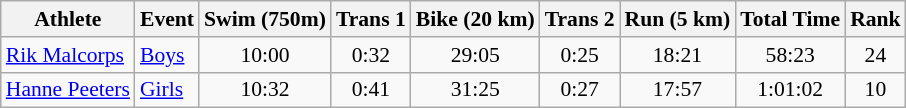<table class="wikitable" style="font-size:90%;">
<tr>
<th>Athlete</th>
<th>Event</th>
<th>Swim (750m)</th>
<th>Trans 1</th>
<th>Bike (20 km)</th>
<th>Trans 2</th>
<th>Run (5 km)</th>
<th>Total Time</th>
<th>Rank</th>
</tr>
<tr align=center>
<td align=left><a href='#'>Rik Malcorps</a></td>
<td align=left><a href='#'>Boys</a></td>
<td>10:00</td>
<td>0:32</td>
<td>29:05</td>
<td>0:25</td>
<td>18:21</td>
<td>58:23</td>
<td>24</td>
</tr>
<tr align=center>
<td align=left><a href='#'>Hanne Peeters</a></td>
<td align=left><a href='#'>Girls</a></td>
<td>10:32</td>
<td>0:41</td>
<td>31:25</td>
<td>0:27</td>
<td>17:57</td>
<td>1:01:02</td>
<td>10</td>
</tr>
</table>
